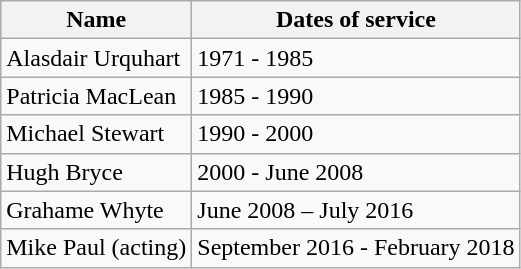<table class = "sortable wikitable">
<tr>
<th>Name</th>
<th>Dates of service</th>
</tr>
<tr>
<td {sort>Alasdair Urquhart</td>
<td>1971 - 1985</td>
</tr>
<tr>
<td {sort>Patricia MacLean</td>
<td>1985 - 1990</td>
</tr>
<tr>
<td {sort>Michael Stewart</td>
<td>1990 - 2000</td>
</tr>
<tr>
<td {sort>Hugh Bryce</td>
<td>2000 - June 2008</td>
</tr>
<tr>
<td {sort>Grahame Whyte</td>
<td>June 2008 – July 2016</td>
</tr>
<tr>
<td {sort>Mike Paul (acting)</td>
<td>September 2016 - February 2018</td>
</tr>
</table>
